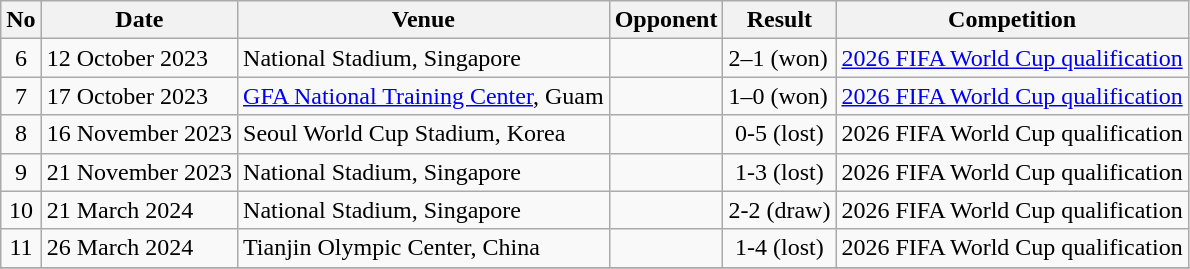<table class="wikitable">
<tr>
<th>No</th>
<th>Date</th>
<th>Venue</th>
<th>Opponent</th>
<th>Result</th>
<th>Competition</th>
</tr>
<tr>
<td align=center>6</td>
<td>12 October 2023</td>
<td>National Stadium, Singapore</td>
<td></td>
<td>2–1 (won)</td>
<td><a href='#'>2026 FIFA World Cup qualification</a></td>
</tr>
<tr>
<td align=center>7</td>
<td>17 October 2023</td>
<td><a href='#'>GFA National Training Center</a>, Guam</td>
<td></td>
<td>1–0 (won)</td>
<td><a href='#'>2026 FIFA World Cup qualification</a></td>
</tr>
<tr>
<td align=center>8</td>
<td>16 November 2023</td>
<td>Seoul World Cup Stadium, Korea</td>
<td></td>
<td align=center>0-5 (lost)</td>
<td>2026 FIFA World Cup qualification</td>
</tr>
<tr>
<td align=center>9</td>
<td>21 November 2023</td>
<td>National Stadium, Singapore</td>
<td></td>
<td align=center>1-3 (lost)</td>
<td>2026 FIFA World Cup qualification</td>
</tr>
<tr>
<td align=center>10</td>
<td>21 March 2024</td>
<td>National Stadium, Singapore</td>
<td></td>
<td align=center>2-2 (draw)</td>
<td>2026 FIFA World Cup qualification</td>
</tr>
<tr>
<td align=center>11</td>
<td>26 March 2024</td>
<td>Tianjin Olympic Center, China</td>
<td></td>
<td align=center>1-4 (lost)</td>
<td>2026 FIFA World Cup qualification</td>
</tr>
<tr>
</tr>
</table>
